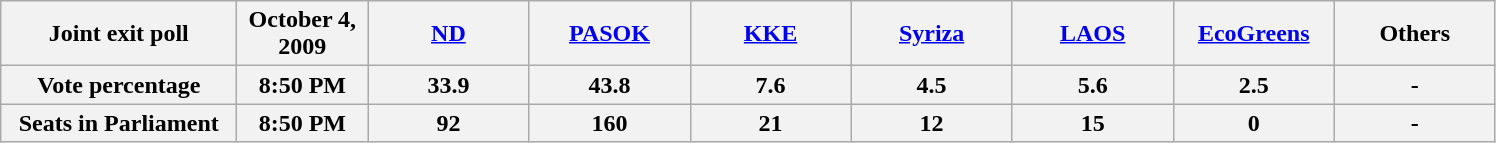<table class="wikitable">
<tr>
<th style="width:150px">Joint exit poll</th>
<th style="width:80px">October 4, 2009</th>
<th style="width:100px"><a href='#'>ND</a></th>
<th style="width:100px"><a href='#'>PASOK</a></th>
<th style="width:100px"><a href='#'>KKE</a></th>
<th style="width:100px"><a href='#'>Syriza</a></th>
<th style="width:100px"><a href='#'>LAOS</a></th>
<th style="width:100px"><a href='#'>EcoGreens</a></th>
<th style="width:100px">Others</th>
</tr>
<tr>
<th style="width:150px">Vote percentage</th>
<th style="width:80px">8:50 PM</th>
<th style="width:100px">33.9</th>
<th style="width:100px">43.8</th>
<th style="width:100px">7.6</th>
<th style="width:100px">4.5</th>
<th style="width:100px">5.6</th>
<th style="width:100px">2.5</th>
<th style="width:100px">-</th>
</tr>
<tr>
<th style="width:150px">Seats in Parliament</th>
<th style="width:80px">8:50 PM</th>
<th style="width:100px">92</th>
<th style="width:100px">160</th>
<th style="width:100px">21</th>
<th style="width:100px">12</th>
<th style="width:100px">15</th>
<th style="width:100px">0</th>
<th style="width:100px">-</th>
</tr>
</table>
